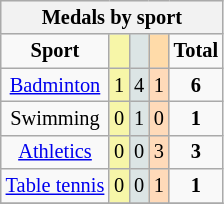<table class=wikitable style="font-size:85%;text-align:center">
<tr bgcolor=EFEFEF>
<th colspan=7>Medals by sport</th>
</tr>
<tr>
<td><strong>Sport</strong></td>
<td bgcolor=F7F6A8></td>
<td bgcolor=DCE5E5></td>
<td bgcolor=FFDBA9></td>
<td><strong>Total</strong></td>
</tr>
<tr>
<td><a href='#'>Badminton</a></td>
<td bgcolor=F7F6A8>1</td>
<td bgcolor=DCE5E5>4</td>
<td bgcolor=FFDAB9>1</td>
<td><strong>6</strong></td>
</tr>
<tr>
<td>Swimming</td>
<td bgcolor=F7F6A8>0</td>
<td bgcolor=DCE5E5>1</td>
<td bgcolor=FFDAB9>0</td>
<td><strong>1</strong></td>
</tr>
<tr>
<td><a href='#'>Athletics</a></td>
<td bgcolor=F7F6A8>0</td>
<td bgcolor=DCE5E5>0</td>
<td bgcolor=FFDAB9>3</td>
<td><strong>3</strong></td>
</tr>
<tr>
<td><a href='#'>Table tennis</a></td>
<td bgcolor=F7F6A8>0</td>
<td bgcolor=DCE5E5>0</td>
<td bgcolor=FFDAB9>1</td>
<td><strong>1</strong></td>
</tr>
<tr>
</tr>
</table>
